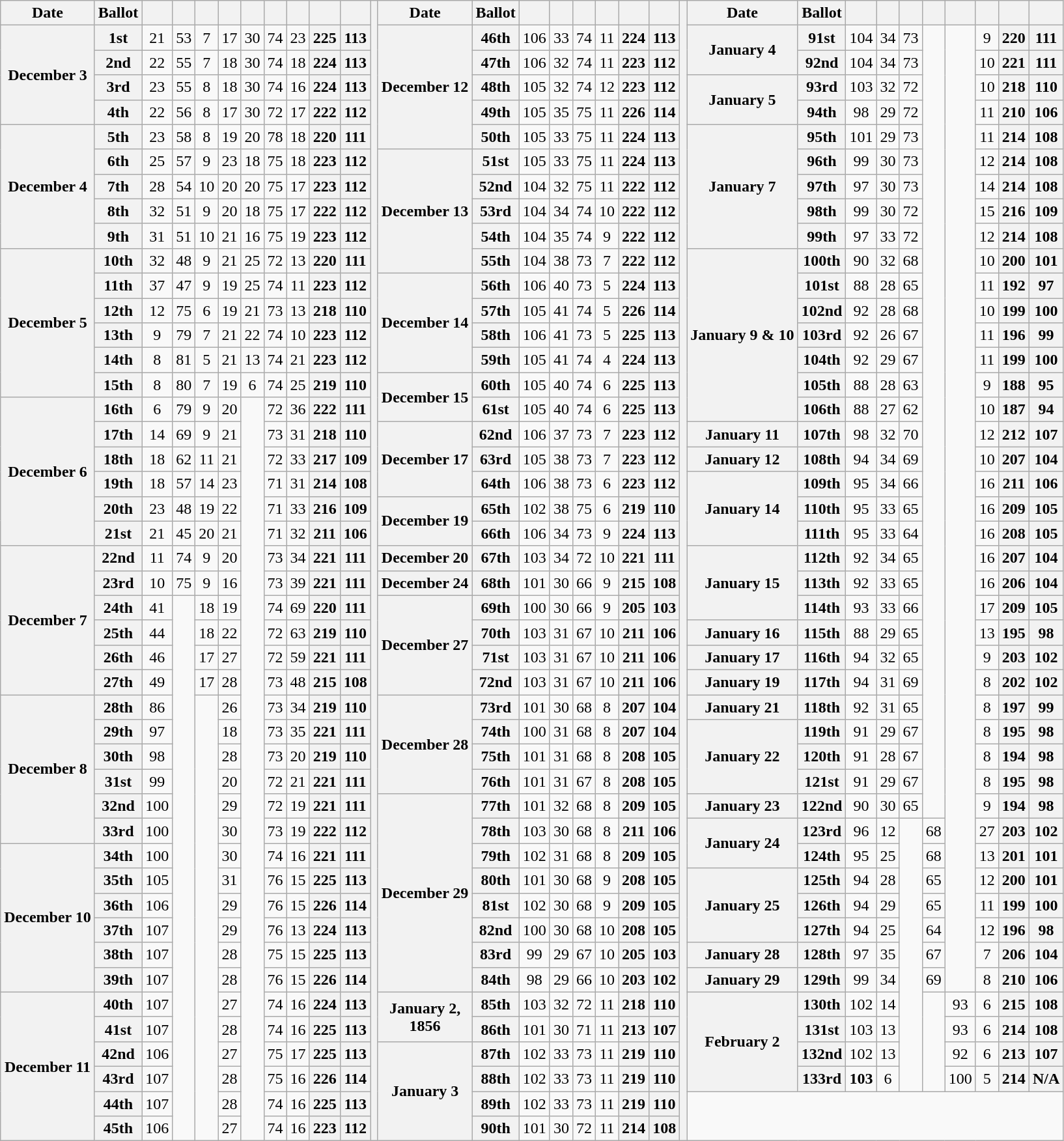<table class="wikitable" style="text-align: center;">
<tr>
<th>Date</th>
<th>Ballot</th>
<th></th>
<th></th>
<th></th>
<th></th>
<th></th>
<th></th>
<th></th>
<th></th>
<th></th>
<th rowspan="46"></th>
<th>Date</th>
<th>Ballot</th>
<th></th>
<th></th>
<th></th>
<th></th>
<th></th>
<th></th>
<th rowspan="46"></th>
<th>Date</th>
<th>Ballot</th>
<th></th>
<th></th>
<th></th>
<th></th>
<th></th>
<th></th>
<th></th>
<th></th>
</tr>
<tr>
<th rowspan="4">December 3</th>
<th>1st</th>
<td>21</td>
<td>53</td>
<td>7</td>
<td>17</td>
<td>30</td>
<td>74</td>
<td>23</td>
<th>225</th>
<th>113</th>
<th rowspan="5">December 12</th>
<th>46th</th>
<td>106</td>
<td>33</td>
<td>74</td>
<td>11</td>
<th>224</th>
<th>113</th>
<th rowspan="2">January 4</th>
<th>91st</th>
<td>104</td>
<td>34</td>
<td>73</td>
<td rowspan="32"></td>
<td rowspan="39"></td>
<td>9</td>
<th>220</th>
<th>111</th>
</tr>
<tr>
<th>2nd</th>
<td>22</td>
<td>55</td>
<td>7</td>
<td>18</td>
<td>30</td>
<td>74</td>
<td>18</td>
<th>224</th>
<th>113</th>
<th>47th</th>
<td>106</td>
<td>32</td>
<td>74</td>
<td>11</td>
<th>223</th>
<th>112</th>
<th>92nd</th>
<td>104</td>
<td>34</td>
<td>73</td>
<td>10</td>
<th>221</th>
<th>111</th>
</tr>
<tr>
<th>3rd</th>
<td>23</td>
<td>55</td>
<td>8</td>
<td>18</td>
<td>30</td>
<td>74</td>
<td>16</td>
<th>224</th>
<th>113</th>
<th>48th</th>
<td>105</td>
<td>32</td>
<td>74</td>
<td>12</td>
<th>223</th>
<th>112</th>
<th rowspan="2">January 5</th>
<th>93rd</th>
<td>103</td>
<td>32</td>
<td>72</td>
<td>10</td>
<th>218</th>
<th>110</th>
</tr>
<tr>
<th>4th</th>
<td>22</td>
<td>56</td>
<td>8</td>
<td>17</td>
<td>30</td>
<td>72</td>
<td>17</td>
<th>222</th>
<th>112</th>
<th>49th</th>
<td>105</td>
<td>35</td>
<td>75</td>
<td>11</td>
<th>226</th>
<th>114</th>
<th>94th</th>
<td>98</td>
<td>29</td>
<td>72</td>
<td>11</td>
<th>210</th>
<th>106</th>
</tr>
<tr>
<th rowspan="5">December 4</th>
<th>5th</th>
<td>23</td>
<td>58</td>
<td>8</td>
<td>19</td>
<td>20</td>
<td>78</td>
<td>18</td>
<th>220</th>
<th>111</th>
<th>50th</th>
<td>105</td>
<td>33</td>
<td>75</td>
<td>11</td>
<th>224</th>
<th>113</th>
<th rowspan="5">January 7</th>
<th>95th</th>
<td>101</td>
<td>29</td>
<td>73</td>
<td>11</td>
<th>214</th>
<th>108</th>
</tr>
<tr>
<th>6th</th>
<td>25</td>
<td>57</td>
<td>9</td>
<td>23</td>
<td>18</td>
<td>75</td>
<td>18</td>
<th>223</th>
<th>112</th>
<th rowspan="5">December 13</th>
<th>51st</th>
<td>105</td>
<td>33</td>
<td>75</td>
<td>11</td>
<th>224</th>
<th>113</th>
<th>96th</th>
<td>99</td>
<td>30</td>
<td>73</td>
<td>12</td>
<th>214</th>
<th>108</th>
</tr>
<tr>
<th>7th</th>
<td>28</td>
<td>54</td>
<td>10</td>
<td>20</td>
<td>20</td>
<td>75</td>
<td>17</td>
<th>223</th>
<th>112</th>
<th>52nd</th>
<td>104</td>
<td>32</td>
<td>75</td>
<td>11</td>
<th>222</th>
<th>112</th>
<th>97th</th>
<td>97</td>
<td>30</td>
<td>73</td>
<td>14</td>
<th>214</th>
<th>108</th>
</tr>
<tr>
<th>8th</th>
<td>32</td>
<td>51</td>
<td>9</td>
<td>20</td>
<td>18</td>
<td>75</td>
<td>17</td>
<th>222</th>
<th>112</th>
<th>53rd</th>
<td>104</td>
<td>34</td>
<td>74</td>
<td>10</td>
<th>222</th>
<th>112</th>
<th>98th</th>
<td>99</td>
<td>30</td>
<td>72</td>
<td>15</td>
<th>216</th>
<th>109</th>
</tr>
<tr>
<th>9th</th>
<td>31</td>
<td>51</td>
<td>10</td>
<td>21</td>
<td>16</td>
<td>75</td>
<td>19</td>
<th>223</th>
<th>112</th>
<th>54th</th>
<td>104</td>
<td>35</td>
<td>74</td>
<td>9</td>
<th>222</th>
<th>112</th>
<th>99th</th>
<td>97</td>
<td>33</td>
<td>72</td>
<td>12</td>
<th>214</th>
<th>108</th>
</tr>
<tr>
<th rowspan="6">December 5</th>
<th>10th</th>
<td>32</td>
<td>48</td>
<td>9</td>
<td>21</td>
<td>25</td>
<td>72</td>
<td>13</td>
<th>220</th>
<th>111</th>
<th>55th</th>
<td>104</td>
<td>38</td>
<td>73</td>
<td>7</td>
<th>222</th>
<th>112</th>
<th rowspan="7">January 9 & 10</th>
<th>100th</th>
<td>90</td>
<td>32</td>
<td>68</td>
<td>10</td>
<th>200</th>
<th>101</th>
</tr>
<tr>
<th>11th</th>
<td>37</td>
<td>47</td>
<td>9</td>
<td>19</td>
<td>25</td>
<td>74</td>
<td>11</td>
<th>223</th>
<th>112</th>
<th rowspan="4">December 14</th>
<th>56th</th>
<td>106</td>
<td>40</td>
<td>73</td>
<td>5</td>
<th>224</th>
<th>113</th>
<th>101st</th>
<td>88</td>
<td>28</td>
<td>65</td>
<td>11</td>
<th>192</th>
<th>97</th>
</tr>
<tr>
<th>12th</th>
<td>12</td>
<td>75</td>
<td>6</td>
<td>19</td>
<td>21</td>
<td>73</td>
<td>13</td>
<th>218</th>
<th>110</th>
<th>57th</th>
<td>105</td>
<td>41</td>
<td>74</td>
<td>5</td>
<th>226</th>
<th>114</th>
<th>102nd</th>
<td>92</td>
<td>28</td>
<td>68</td>
<td>10</td>
<th>199</th>
<th>100</th>
</tr>
<tr>
<th>13th</th>
<td>9</td>
<td>79</td>
<td>7</td>
<td>21</td>
<td>22</td>
<td>74</td>
<td>10</td>
<th>223</th>
<th>112</th>
<th>58th</th>
<td>106</td>
<td>41</td>
<td>73</td>
<td>5</td>
<th>225</th>
<th>113</th>
<th>103rd</th>
<td>92</td>
<td>26</td>
<td>67</td>
<td>11</td>
<th>196</th>
<th>99</th>
</tr>
<tr>
<th>14th</th>
<td>8</td>
<td>81</td>
<td>5</td>
<td>21</td>
<td>13</td>
<td>74</td>
<td>21</td>
<th>223</th>
<th>112</th>
<th>59th</th>
<td>105</td>
<td>41</td>
<td>74</td>
<td>4</td>
<th>224</th>
<th>113</th>
<th>104th</th>
<td>92</td>
<td>29</td>
<td>67</td>
<td>11</td>
<th>199</th>
<th>100</th>
</tr>
<tr>
<th>15th</th>
<td>8</td>
<td>80</td>
<td>7</td>
<td>19</td>
<td>6</td>
<td>74</td>
<td>25</td>
<th>219</th>
<th>110</th>
<th rowspan="2">December 15</th>
<th>60th</th>
<td>105</td>
<td>40</td>
<td>74</td>
<td>6</td>
<th>225</th>
<th>113</th>
<th>105th</th>
<td>88</td>
<td>28</td>
<td>63</td>
<td>9</td>
<th>188</th>
<th>95</th>
</tr>
<tr>
<th rowspan="6">December 6</th>
<th>16th</th>
<td>6</td>
<td>79</td>
<td>9</td>
<td>20</td>
<td rowspan="30"></td>
<td>72</td>
<td>36</td>
<th>222</th>
<th>111</th>
<th>61st</th>
<td>105</td>
<td>40</td>
<td>74</td>
<td>6</td>
<th>225</th>
<th>113</th>
<th>106th</th>
<td>88</td>
<td>27</td>
<td>62</td>
<td>10</td>
<th>187</th>
<th>94</th>
</tr>
<tr>
<th>17th</th>
<td>14</td>
<td>69</td>
<td>9</td>
<td>21</td>
<td>73</td>
<td>31</td>
<th>218</th>
<th>110</th>
<th rowspan="3">December 17</th>
<th>62nd</th>
<td>106</td>
<td>37</td>
<td>73</td>
<td>7</td>
<th>223</th>
<th>112</th>
<th>January 11</th>
<th>107th</th>
<td>98</td>
<td>32</td>
<td>70</td>
<td>12</td>
<th>212</th>
<th>107</th>
</tr>
<tr>
<th>18th</th>
<td>18</td>
<td>62</td>
<td>11</td>
<td>21</td>
<td>72</td>
<td>33</td>
<th>217</th>
<th>109</th>
<th>63rd</th>
<td>105</td>
<td>38</td>
<td>73</td>
<td>7</td>
<th>223</th>
<th>112</th>
<th>January 12</th>
<th>108th</th>
<td>94</td>
<td>34</td>
<td>69</td>
<td>10</td>
<th>207</th>
<th>104</th>
</tr>
<tr>
<th>19th</th>
<td>18</td>
<td>57</td>
<td>14</td>
<td>23</td>
<td>71</td>
<td>31</td>
<th>214</th>
<th>108</th>
<th>64th</th>
<td>106</td>
<td>38</td>
<td>73</td>
<td>6</td>
<th>223</th>
<th>112</th>
<th rowspan="3">January 14</th>
<th>109th</th>
<td>95</td>
<td>34</td>
<td>66</td>
<td>16</td>
<th>211</th>
<th>106</th>
</tr>
<tr>
<th>20th</th>
<td>23</td>
<td>48</td>
<td>19</td>
<td>22</td>
<td>71</td>
<td>33</td>
<th>216</th>
<th>109</th>
<th rowspan="2">December 19</th>
<th>65th</th>
<td>102</td>
<td>38</td>
<td>75</td>
<td>6</td>
<th>219</th>
<th>110</th>
<th>110th</th>
<td>95</td>
<td>33</td>
<td>65</td>
<td>16</td>
<th>209</th>
<th>105</th>
</tr>
<tr>
<th>21st</th>
<td>21</td>
<td>45</td>
<td>20</td>
<td>21</td>
<td>71</td>
<td>32</td>
<th>211</th>
<th>106</th>
<th>66th</th>
<td>106</td>
<td>34</td>
<td>73</td>
<td>9</td>
<th>224</th>
<th>113</th>
<th>111th</th>
<td>95</td>
<td>33</td>
<td>64</td>
<td>16</td>
<th>208</th>
<th>105</th>
</tr>
<tr>
<th rowspan="6">December 7</th>
<th>22nd</th>
<td>11</td>
<td>74</td>
<td>9</td>
<td>20</td>
<td>73</td>
<td>34</td>
<th>221</th>
<th>111</th>
<th>December 20</th>
<th>67th</th>
<td>103</td>
<td>34</td>
<td>72</td>
<td>10</td>
<th>221</th>
<th>111</th>
<th rowspan="3">January 15</th>
<th>112th</th>
<td>92</td>
<td>34</td>
<td>65</td>
<td>16</td>
<th>207</th>
<th>104</th>
</tr>
<tr>
<th>23rd</th>
<td>10</td>
<td>75</td>
<td>9</td>
<td>16</td>
<td>73</td>
<td>39</td>
<th>221</th>
<th>111</th>
<th>December 24</th>
<th>68th</th>
<td>101</td>
<td>30</td>
<td>66</td>
<td>9</td>
<th>215</th>
<th>108</th>
<th>113th</th>
<td>92</td>
<td>33</td>
<td>65</td>
<td>16</td>
<th>206</th>
<th>104</th>
</tr>
<tr>
<th>24th</th>
<td>41</td>
<td rowspan="22"></td>
<td>18</td>
<td>19</td>
<td>74</td>
<td>69</td>
<th>220</th>
<th>111</th>
<th rowspan="4">December 27</th>
<th>69th</th>
<td>100</td>
<td>30</td>
<td>66</td>
<td>9</td>
<th>205</th>
<th>103</th>
<th>114th</th>
<td>93</td>
<td>33</td>
<td>66</td>
<td>17</td>
<th>209</th>
<th>105</th>
</tr>
<tr>
<th>25th</th>
<td>44</td>
<td>18</td>
<td>22</td>
<td>72</td>
<td>63</td>
<th>219</th>
<th>110</th>
<th>70th</th>
<td>103</td>
<td>31</td>
<td>67</td>
<td>10</td>
<th>211</th>
<th>106</th>
<th>January 16</th>
<th>115th</th>
<td>88</td>
<td>29</td>
<td>65</td>
<td>13</td>
<th>195</th>
<th>98</th>
</tr>
<tr>
<th>26th</th>
<td>46</td>
<td>17</td>
<td>27</td>
<td>72</td>
<td>59</td>
<th>221</th>
<th>111</th>
<th>71st</th>
<td>103</td>
<td>31</td>
<td>67</td>
<td>10</td>
<th>211</th>
<th>106</th>
<th>January 17</th>
<th>116th</th>
<td>94</td>
<td>32</td>
<td>65</td>
<td>9</td>
<th>203</th>
<th>102</th>
</tr>
<tr>
<th>27th</th>
<td>49</td>
<td>17</td>
<td>28</td>
<td>73</td>
<td>48</td>
<th>215</th>
<th>108</th>
<th>72nd</th>
<td>103</td>
<td>31</td>
<td>67</td>
<td>10</td>
<th>211</th>
<th>106</th>
<th>January 19</th>
<th>117th</th>
<td>94</td>
<td>31</td>
<td>69</td>
<td>8</td>
<th>202</th>
<th>102</th>
</tr>
<tr>
<th rowspan="6">December 8</th>
<th>28th</th>
<td>86</td>
<td rowspan="18"></td>
<td>26</td>
<td>73</td>
<td>34</td>
<th>219</th>
<th>110</th>
<th rowspan="4">December 28</th>
<th>73rd</th>
<td>101</td>
<td>30</td>
<td>68</td>
<td>8</td>
<th>207</th>
<th>104</th>
<th>January 21</th>
<th>118th</th>
<td>92</td>
<td>31</td>
<td>65</td>
<td>8</td>
<th>197</th>
<th>99</th>
</tr>
<tr>
<th>29th</th>
<td>97</td>
<td>18</td>
<td>73</td>
<td>35</td>
<th>221</th>
<th>111</th>
<th>74th</th>
<td>100</td>
<td>31</td>
<td>68</td>
<td>8</td>
<th>207</th>
<th>104</th>
<th rowspan="3">January 22</th>
<th>119th</th>
<td>91</td>
<td>29</td>
<td>67</td>
<td>8</td>
<th>195</th>
<th>98</th>
</tr>
<tr>
<th>30th</th>
<td>98</td>
<td>28</td>
<td>73</td>
<td>20</td>
<th>219</th>
<th>110</th>
<th>75th</th>
<td>101</td>
<td>31</td>
<td>68</td>
<td>8</td>
<th>208</th>
<th>105</th>
<th>120th</th>
<td>91</td>
<td>28</td>
<td>67</td>
<td>8</td>
<th>194</th>
<th>98</th>
</tr>
<tr>
<th>31st</th>
<td>99</td>
<td>20</td>
<td>72</td>
<td>21</td>
<th>221</th>
<th>111</th>
<th>76th</th>
<td>101</td>
<td>31</td>
<td>67</td>
<td>8</td>
<th>208</th>
<th>105</th>
<th>121st</th>
<td>91</td>
<td>29</td>
<td>67</td>
<td>8</td>
<th>195</th>
<th>98</th>
</tr>
<tr>
<th>32nd</th>
<td>100</td>
<td>29</td>
<td>72</td>
<td>19</td>
<th>221</th>
<th>111</th>
<th rowspan="8">December 29</th>
<th>77th</th>
<td>101</td>
<td>32</td>
<td>68</td>
<td>8</td>
<th>209</th>
<th>105</th>
<th>January 23</th>
<th>122nd</th>
<td>90</td>
<td>30</td>
<td>65</td>
<td>9</td>
<th>194</th>
<th>98</th>
</tr>
<tr>
<th>33rd</th>
<td>100</td>
<td>30</td>
<td>73</td>
<td>19</td>
<th>222</th>
<th>112</th>
<th>78th</th>
<td>103</td>
<td>30</td>
<td>68</td>
<td>8</td>
<th>211</th>
<th>106</th>
<th rowspan="2">January 24</th>
<th>123rd</th>
<td>96</td>
<td>12</td>
<td rowspan="11"></td>
<td>68</td>
<td>27</td>
<th>203</th>
<th>102</th>
</tr>
<tr>
<th rowspan="6">December 10</th>
<th>34th</th>
<td>100</td>
<td>30</td>
<td>74</td>
<td>16</td>
<th>221</th>
<th>111</th>
<th>79th</th>
<td>102</td>
<td>31</td>
<td>68</td>
<td>8</td>
<th>209</th>
<th>105</th>
<th>124th</th>
<td>95</td>
<td>25</td>
<td>68</td>
<td>13</td>
<th>201</th>
<th>101</th>
</tr>
<tr>
<th>35th</th>
<td>105</td>
<td>31</td>
<td>76</td>
<td>15</td>
<th>225</th>
<th>113</th>
<th>80th</th>
<td>101</td>
<td>30</td>
<td>68</td>
<td>9</td>
<th>208</th>
<th>105</th>
<th rowspan="3">January 25</th>
<th>125th</th>
<td>94</td>
<td>28</td>
<td>65</td>
<td>12</td>
<th>200</th>
<th>101</th>
</tr>
<tr>
<th>36th</th>
<td>106</td>
<td>29</td>
<td>76</td>
<td>15</td>
<th>226</th>
<th>114</th>
<th>81st</th>
<td>102</td>
<td>30</td>
<td>68</td>
<td>9</td>
<th>209</th>
<th>105</th>
<th>126th</th>
<td>94</td>
<td>29</td>
<td>65</td>
<td>11</td>
<th>199</th>
<th>100</th>
</tr>
<tr>
<th>37th</th>
<td>107</td>
<td>29</td>
<td>76</td>
<td>13</td>
<th>224</th>
<th>113</th>
<th>82nd</th>
<td>100</td>
<td>30</td>
<td>68</td>
<td>10</td>
<th>208</th>
<th>105</th>
<th>127th</th>
<td>94</td>
<td>25</td>
<td>64</td>
<td>12</td>
<th>196</th>
<th>98</th>
</tr>
<tr>
<th>38th</th>
<td>107</td>
<td>28</td>
<td>75</td>
<td>15</td>
<th>225</th>
<th>113</th>
<th>83rd</th>
<td>99</td>
<td>29</td>
<td>67</td>
<td>10</td>
<th>205</th>
<th>103</th>
<th>January 28</th>
<th>128th</th>
<td>97</td>
<td>35</td>
<td>67</td>
<td>7</td>
<th>206</th>
<th>104</th>
</tr>
<tr>
<th>39th</th>
<td>107</td>
<td>28</td>
<td>76</td>
<td>15</td>
<th>226</th>
<th>114</th>
<th>84th</th>
<td>98</td>
<td>29</td>
<td>66</td>
<td>10</td>
<th>203</th>
<th>102</th>
<th>January 29</th>
<th>129th</th>
<td>99</td>
<td>34</td>
<td>69</td>
<td>8</td>
<th>210</th>
<th>106</th>
</tr>
<tr>
<th rowspan="6">December 11</th>
<th>40th</th>
<td>107</td>
<td>27</td>
<td>74</td>
<td>16</td>
<th>224</th>
<th>113</th>
<th rowspan="2">January 2,<br>1856</th>
<th>85th</th>
<td>103</td>
<td>32</td>
<td>72</td>
<td>11</td>
<th>218</th>
<th>110</th>
<th rowspan="4">February 2</th>
<th>130th</th>
<td>102</td>
<td>14</td>
<td rowspan="4"></td>
<td>93</td>
<td>6</td>
<th>215</th>
<th>108</th>
</tr>
<tr>
<th>41st</th>
<td>107</td>
<td>28</td>
<td>74</td>
<td>16</td>
<th>225</th>
<th>113</th>
<th>86th</th>
<td>101</td>
<td>30</td>
<td>71</td>
<td>11</td>
<th>213</th>
<th>107</th>
<th>131st</th>
<td>103</td>
<td>13</td>
<td>93</td>
<td>6</td>
<th>214</th>
<th>108</th>
</tr>
<tr>
<th>42nd</th>
<td>106</td>
<td>27</td>
<td>75</td>
<td>17</td>
<th>225</th>
<th>113</th>
<th rowspan="4">January 3</th>
<th>87th</th>
<td>102</td>
<td>33</td>
<td>73</td>
<td>11</td>
<th>219</th>
<th>110</th>
<th>132nd</th>
<td>102</td>
<td>13</td>
<td>92</td>
<td>6</td>
<th>213</th>
<th>107</th>
</tr>
<tr>
<th>43rd</th>
<td>107</td>
<td>28</td>
<td>75</td>
<td>16</td>
<th>226</th>
<th>114</th>
<th>88th</th>
<td>102</td>
<td>33</td>
<td>73</td>
<td>11</td>
<th>219</th>
<th>110</th>
<th>133rd</th>
<td><strong>103</strong></td>
<td>6</td>
<td>100</td>
<td>5</td>
<th>214</th>
<th>N/A</th>
</tr>
<tr>
<th>44th</th>
<td>107</td>
<td>28</td>
<td>74</td>
<td>16</td>
<th>225</th>
<th>113</th>
<th>89th</th>
<td>102</td>
<td>33</td>
<td>73</td>
<td>11</td>
<th>219</th>
<th>110</th>
</tr>
<tr>
<th>45th</th>
<td>106</td>
<td>27</td>
<td>74</td>
<td>16</td>
<th>223</th>
<th>112</th>
<th>90th</th>
<td>101</td>
<td>30</td>
<td>72</td>
<td>11</td>
<th>214</th>
<th>108</th>
</tr>
</table>
